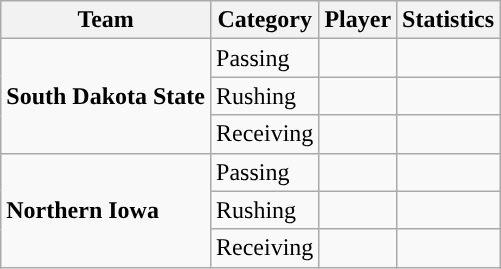<table class="wikitable" style="float: left;">
<tr>
<th>Team</th>
<th>Category</th>
<th>Player</th>
<th>Statistics</th>
</tr>
<tr>
<td rowspan=3><strong>South Dakota State</strong></td>
<td>Passing</td>
<td></td>
<td></td>
</tr>
<tr>
<td>Rushing</td>
<td></td>
<td></td>
</tr>
<tr>
<td>Receiving</td>
<td></td>
<td></td>
</tr>
<tr>
<td rowspan=3><strong>Northern Iowa</strong></td>
<td>Passing</td>
<td></td>
<td></td>
</tr>
<tr>
<td>Rushing</td>
<td></td>
<td></td>
</tr>
<tr>
<td>Receiving</td>
<td></td>
<td></td>
</tr>
</table>
